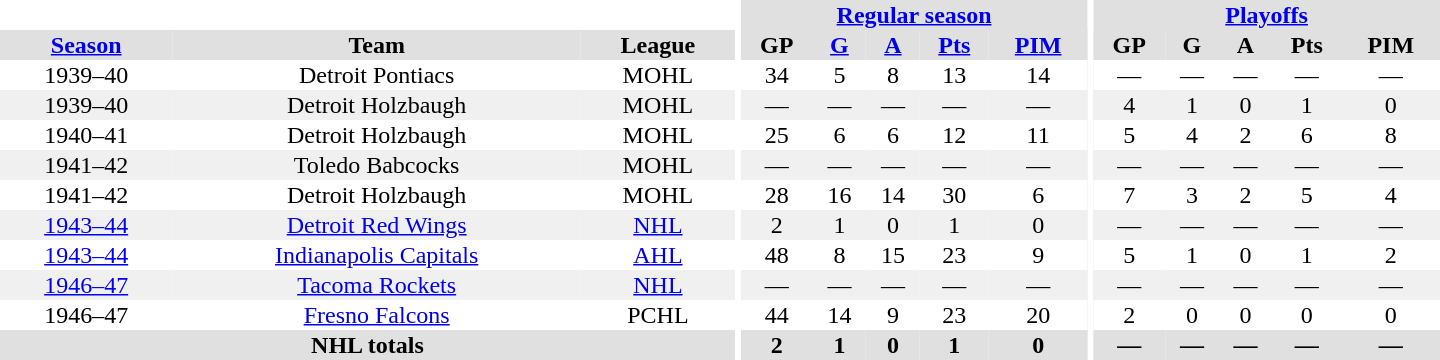<table border="0" cellpadding="1" cellspacing="0" style="text-align:center; width:60em">
<tr bgcolor="#e0e0e0">
<th colspan="3" bgcolor="#ffffff"></th>
<th rowspan="100" bgcolor="#ffffff"></th>
<th colspan="5"><a href='#'>Regular season</a></th>
<th rowspan="100" bgcolor="#ffffff"></th>
<th colspan="5"><a href='#'>Playoffs</a></th>
</tr>
<tr bgcolor="#e0e0e0">
<th><a href='#'>Season</a></th>
<th>Team</th>
<th>League</th>
<th>GP</th>
<th><a href='#'>G</a></th>
<th><a href='#'>A</a></th>
<th><a href='#'>Pts</a></th>
<th><a href='#'>PIM</a></th>
<th>GP</th>
<th>G</th>
<th>A</th>
<th>Pts</th>
<th>PIM</th>
</tr>
<tr>
<td>1939–40</td>
<td>Detroit Pontiacs</td>
<td>MOHL</td>
<td>34</td>
<td>5</td>
<td>8</td>
<td>13</td>
<td>14</td>
<td>—</td>
<td>—</td>
<td>—</td>
<td>—</td>
<td>—</td>
</tr>
<tr bgcolor="#f0f0f0">
<td>1939–40</td>
<td>Detroit Holzbaugh</td>
<td>MOHL</td>
<td>—</td>
<td>—</td>
<td>—</td>
<td>—</td>
<td>—</td>
<td>4</td>
<td>1</td>
<td>0</td>
<td>1</td>
<td>0</td>
</tr>
<tr>
<td>1940–41</td>
<td>Detroit Holzbaugh</td>
<td>MOHL</td>
<td>25</td>
<td>6</td>
<td>6</td>
<td>12</td>
<td>11</td>
<td>5</td>
<td>4</td>
<td>2</td>
<td>6</td>
<td>8</td>
</tr>
<tr bgcolor="#f0f0f0">
<td>1941–42</td>
<td>Toledo Babcocks</td>
<td>MOHL</td>
<td>—</td>
<td>—</td>
<td>—</td>
<td>—</td>
<td>—</td>
<td>—</td>
<td>—</td>
<td>—</td>
<td>—</td>
<td>—</td>
</tr>
<tr>
<td>1941–42</td>
<td>Detroit Holzbaugh</td>
<td>MOHL</td>
<td>28</td>
<td>16</td>
<td>14</td>
<td>30</td>
<td>6</td>
<td>7</td>
<td>3</td>
<td>2</td>
<td>5</td>
<td>4</td>
</tr>
<tr bgcolor="#f0f0f0">
<td><a href='#'>1943–44</a></td>
<td><a href='#'>Detroit Red Wings</a></td>
<td><a href='#'>NHL</a></td>
<td>2</td>
<td>1</td>
<td>0</td>
<td>1</td>
<td>0</td>
<td>—</td>
<td>—</td>
<td>—</td>
<td>—</td>
<td>—</td>
</tr>
<tr>
<td><a href='#'>1943–44</a></td>
<td><a href='#'>Indianapolis Capitals</a></td>
<td><a href='#'>AHL</a></td>
<td>48</td>
<td>8</td>
<td>15</td>
<td>23</td>
<td>9</td>
<td>5</td>
<td>1</td>
<td>0</td>
<td>1</td>
<td>2</td>
</tr>
<tr bgcolor="#f0f0f0">
<td><a href='#'>1946–47</a></td>
<td><a href='#'>Tacoma Rockets</a></td>
<td><a href='#'>NHL</a></td>
<td>—</td>
<td>—</td>
<td>—</td>
<td>—</td>
<td>—</td>
<td>—</td>
<td>—</td>
<td>—</td>
<td>—</td>
<td>—</td>
</tr>
<tr>
<td>1946–47</td>
<td><a href='#'>Fresno Falcons</a></td>
<td>PCHL</td>
<td>44</td>
<td>14</td>
<td>9</td>
<td>23</td>
<td>20</td>
<td>2</td>
<td>0</td>
<td>0</td>
<td>0</td>
<td>0</td>
</tr>
<tr bgcolor="#e0e0e0">
<th colspan="3">NHL totals</th>
<th>2</th>
<th>1</th>
<th>0</th>
<th>1</th>
<th>0</th>
<th>—</th>
<th>—</th>
<th>—</th>
<th>—</th>
<th>—</th>
</tr>
</table>
